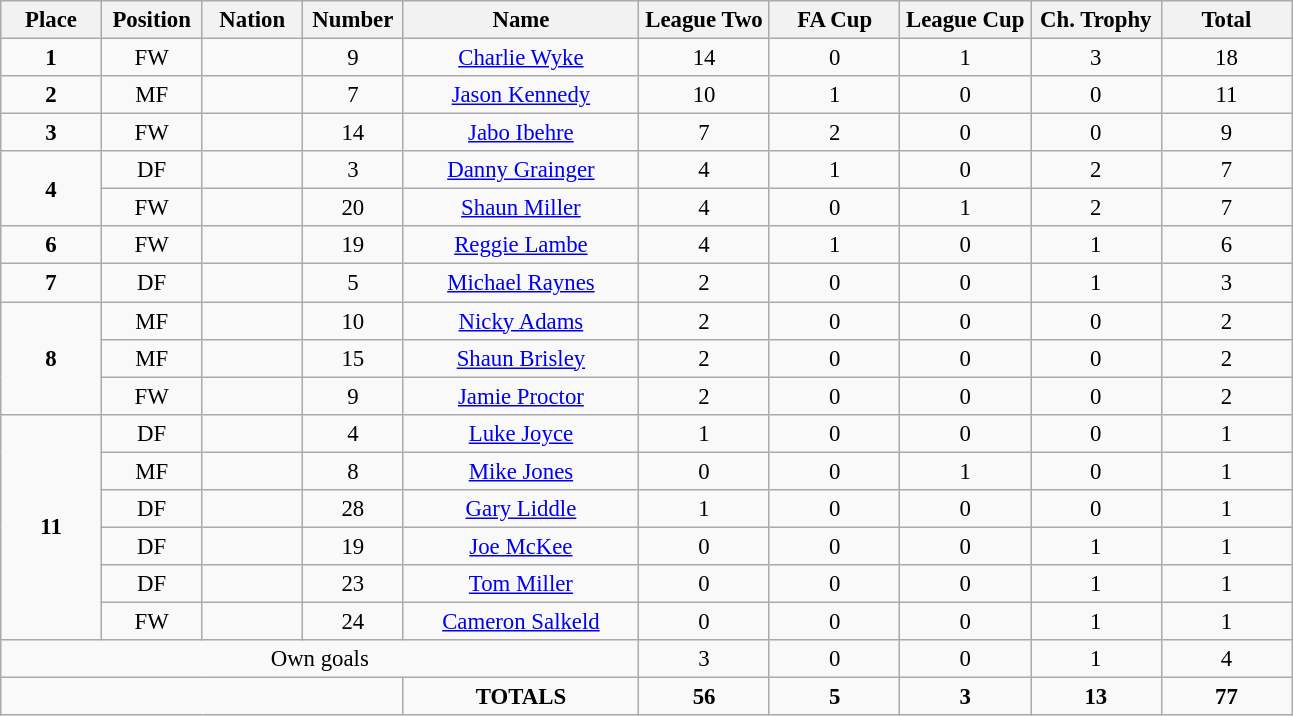<table class="wikitable" style="font-size: 95%; text-align: center;">
<tr>
<th width=60>Place</th>
<th width=60>Position</th>
<th width=60>Nation</th>
<th width=60>Number</th>
<th width=150>Name</th>
<th width=80>League Two</th>
<th width=80>FA Cup</th>
<th width=80>League Cup</th>
<th width=80>Ch. Trophy</th>
<th width=80>Total</th>
</tr>
<tr>
<td rowspan=1><strong>1</strong></td>
<td>FW</td>
<td></td>
<td>9</td>
<td><a href='#'>Charlie Wyke</a></td>
<td>14</td>
<td>0</td>
<td>1</td>
<td>3</td>
<td>18</td>
</tr>
<tr>
<td rowspan=1><strong>2</strong></td>
<td>MF</td>
<td></td>
<td>7</td>
<td><a href='#'>Jason Kennedy</a></td>
<td>10</td>
<td>1</td>
<td>0</td>
<td>0</td>
<td>11</td>
</tr>
<tr>
<td rowspan=1><strong>3</strong></td>
<td>FW</td>
<td></td>
<td>14</td>
<td><a href='#'>Jabo Ibehre</a></td>
<td>7</td>
<td>2</td>
<td>0</td>
<td>0</td>
<td>9</td>
</tr>
<tr>
<td rowspan=2><strong>4</strong></td>
<td>DF</td>
<td></td>
<td>3</td>
<td><a href='#'>Danny Grainger</a></td>
<td>4</td>
<td>1</td>
<td>0</td>
<td>2</td>
<td>7</td>
</tr>
<tr>
<td>FW</td>
<td></td>
<td>20</td>
<td><a href='#'>Shaun Miller</a></td>
<td>4</td>
<td>0</td>
<td>1</td>
<td>2</td>
<td>7</td>
</tr>
<tr>
<td rowspan=1><strong>6</strong></td>
<td>FW</td>
<td></td>
<td>19</td>
<td><a href='#'>Reggie Lambe</a></td>
<td>4</td>
<td>1</td>
<td>0</td>
<td>1</td>
<td>6</td>
</tr>
<tr>
<td rowspan=1><strong>7</strong></td>
<td>DF</td>
<td></td>
<td>5</td>
<td><a href='#'>Michael Raynes</a></td>
<td>2</td>
<td>0</td>
<td>0</td>
<td>1</td>
<td>3</td>
</tr>
<tr>
<td rowspan=3><strong>8</strong></td>
<td>MF</td>
<td></td>
<td>10</td>
<td><a href='#'>Nicky Adams</a></td>
<td>2</td>
<td>0</td>
<td>0</td>
<td>0</td>
<td>2</td>
</tr>
<tr>
<td>MF</td>
<td></td>
<td>15</td>
<td><a href='#'>Shaun Brisley</a></td>
<td>2</td>
<td>0</td>
<td>0</td>
<td>0</td>
<td>2</td>
</tr>
<tr>
<td>FW</td>
<td></td>
<td>9</td>
<td><a href='#'>Jamie Proctor</a></td>
<td>2</td>
<td>0</td>
<td>0</td>
<td>0</td>
<td>2</td>
</tr>
<tr>
<td rowspan=6><strong>11</strong></td>
<td>DF</td>
<td></td>
<td>4</td>
<td><a href='#'>Luke Joyce</a></td>
<td>1</td>
<td>0</td>
<td>0</td>
<td>0</td>
<td>1</td>
</tr>
<tr>
<td>MF</td>
<td></td>
<td>8</td>
<td><a href='#'>Mike Jones</a></td>
<td>0</td>
<td>0</td>
<td>1</td>
<td>0</td>
<td>1</td>
</tr>
<tr>
<td>DF</td>
<td></td>
<td>28</td>
<td><a href='#'>Gary Liddle</a></td>
<td>1</td>
<td>0</td>
<td>0</td>
<td>0</td>
<td>1</td>
</tr>
<tr>
<td>DF</td>
<td></td>
<td>19</td>
<td><a href='#'>Joe McKee</a></td>
<td>0</td>
<td>0</td>
<td>0</td>
<td>1</td>
<td>1</td>
</tr>
<tr>
<td>DF</td>
<td></td>
<td>23</td>
<td><a href='#'>Tom Miller</a></td>
<td>0</td>
<td>0</td>
<td>0</td>
<td>1</td>
<td>1</td>
</tr>
<tr>
<td>FW</td>
<td></td>
<td>24</td>
<td><a href='#'>Cameron Salkeld</a></td>
<td>0</td>
<td>0</td>
<td>0</td>
<td>1</td>
<td>1</td>
</tr>
<tr>
<td colspan=5>Own goals</td>
<td>3</td>
<td>0</td>
<td>0</td>
<td>1</td>
<td>4</td>
</tr>
<tr>
<td colspan="4"></td>
<td><strong>TOTALS</strong></td>
<td><strong>56</strong></td>
<td><strong>5</strong></td>
<td><strong>3</strong></td>
<td><strong>13</strong></td>
<td><strong>77</strong></td>
</tr>
</table>
